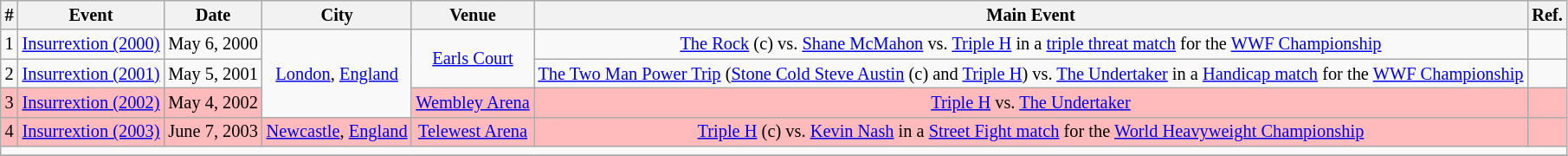<table class="sortable wikitable succession-box" style="font-size:85%; text-align:center;">
<tr>
<th>#</th>
<th>Event</th>
<th>Date</th>
<th>City</th>
<th>Venue</th>
<th>Main Event</th>
<th>Ref.</th>
</tr>
<tr>
<td>1</td>
<td><a href='#'>Insurrextion (2000)</a></td>
<td>May 6, 2000</td>
<td rowspan="3"><a href='#'>London</a>, <a href='#'>England</a></td>
<td rowspan="2"><a href='#'>Earls Court</a></td>
<td><a href='#'>The Rock</a> (c) vs. <a href='#'>Shane McMahon</a> vs. <a href='#'>Triple H</a> in a <a href='#'>triple threat match</a> for the <a href='#'>WWF Championship</a></td>
<td></td>
</tr>
<tr>
<td>2</td>
<td><a href='#'>Insurrextion (2001)</a></td>
<td>May 5, 2001</td>
<td><a href='#'>The Two Man Power Trip</a> (<a href='#'>Stone Cold Steve Austin</a> (c) and <a href='#'>Triple H</a>) vs. <a href='#'>The Undertaker</a> in a <a href='#'>Handicap match</a> for the <a href='#'>WWF Championship</a></td>
<td></td>
</tr>
<tr style="background: #FBB;">
<td>3</td>
<td><a href='#'>Insurrextion (2002)</a></td>
<td>May 4, 2002</td>
<td><a href='#'>Wembley Arena</a></td>
<td><a href='#'>Triple H</a> vs. <a href='#'>The Undertaker</a></td>
<td></td>
</tr>
<tr style="background: #FBB;">
<td>4</td>
<td><a href='#'>Insurrextion (2003)</a></td>
<td>June 7, 2003</td>
<td><a href='#'>Newcastle</a>, <a href='#'>England</a></td>
<td><a href='#'>Telewest Arena</a></td>
<td><a href='#'>Triple H</a> (c) vs. <a href='#'>Kevin Nash</a> in a <a href='#'>Street Fight match</a> for the <a href='#'>World Heavyweight Championship</a></td>
<td></td>
</tr>
<tr>
<td colspan="10"></td>
</tr>
<tr>
</tr>
</table>
